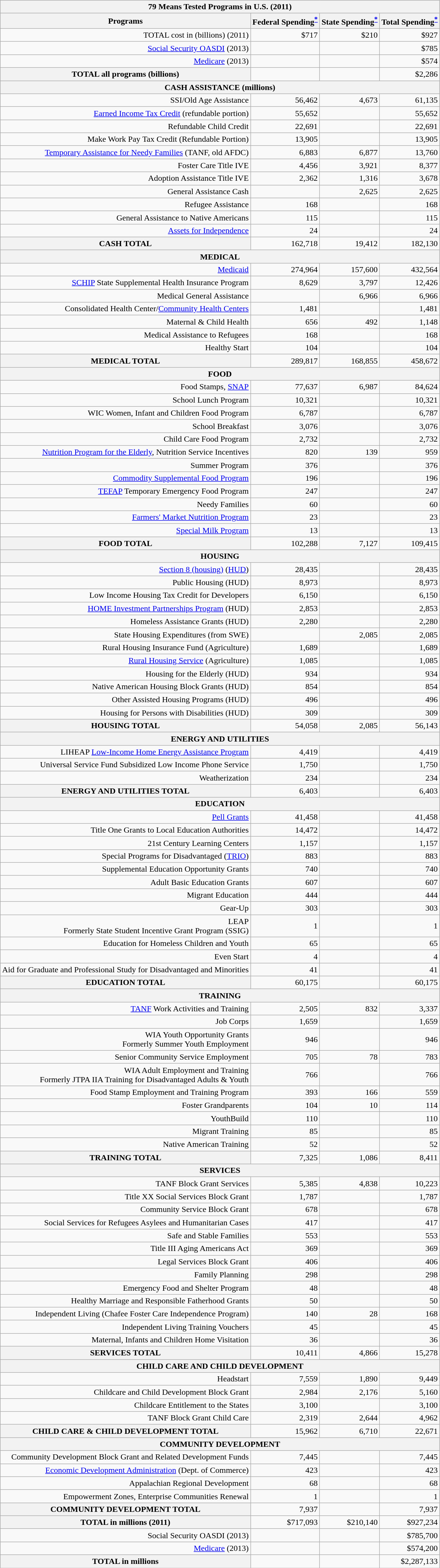<table class="wikitable collapsible" style="text-align: right">
<tr>
<th colspan=4>79 Means Tested Programs in U.S. (2011)</th>
</tr>
<tr>
<th>Programs</th>
<th>Federal Spending<sup><a href='#'>*</a></sup></th>
<th>State Spending<sup><a href='#'>*</a></sup></th>
<th>Total Spending<sup><a href='#'>*</a></sup></th>
</tr>
<tr>
<td>TOTAL cost in (billions) (2011)</td>
<td>$717</td>
<td>$210</td>
<td>$927</td>
</tr>
<tr>
<td><a href='#'>Social Security OASDI</a> (2013)</td>
<td></td>
<td></td>
<td>$785</td>
</tr>
<tr>
<td><a href='#'>Medicare</a> (2013)</td>
<td></td>
<td></td>
<td>$574</td>
</tr>
<tr>
<th>TOTAL all programs (billions)</th>
<td></td>
<td></td>
<td>$2,286</td>
</tr>
<tr>
<th colspan=4>CASH ASSISTANCE (millions)</th>
</tr>
<tr>
<td>SSI/Old Age Assistance</td>
<td>56,462</td>
<td>4,673</td>
<td>61,135</td>
</tr>
<tr>
<td><a href='#'>Earned Income Tax Credit</a> (refundable portion)</td>
<td>55,652</td>
<td></td>
<td>55,652</td>
</tr>
<tr>
<td>Refundable Child Credit</td>
<td>22,691</td>
<td></td>
<td>22,691</td>
</tr>
<tr>
<td>Make Work Pay Tax Credit (Refundable Portion)</td>
<td>13,905</td>
<td></td>
<td>13,905</td>
</tr>
<tr>
<td><a href='#'>Temporary Assistance for Needy Families</a> (TANF, old AFDC)</td>
<td>6,883</td>
<td>6,877</td>
<td>13,760</td>
</tr>
<tr>
<td>Foster Care Title IVE</td>
<td>4,456</td>
<td>3,921</td>
<td>8,377</td>
</tr>
<tr>
<td>Adoption Assistance Title IVE</td>
<td>2,362</td>
<td>1,316</td>
<td>3,678</td>
</tr>
<tr>
<td>General Assistance Cash</td>
<td></td>
<td>2,625</td>
<td>2,625</td>
</tr>
<tr>
<td>Refugee Assistance</td>
<td>168</td>
<td></td>
<td>168</td>
</tr>
<tr>
<td>General Assistance to Native Americans</td>
<td>115</td>
<td></td>
<td>115</td>
</tr>
<tr>
<td><a href='#'>Assets for Independence</a></td>
<td>24</td>
<td></td>
<td>24</td>
</tr>
<tr>
<th>CASH TOTAL</th>
<td>162,718</td>
<td>19,412</td>
<td>182,130</td>
</tr>
<tr>
<th colspan=4>MEDICAL</th>
</tr>
<tr>
<td><a href='#'>Medicaid</a></td>
<td>274,964</td>
<td>157,600</td>
<td>432,564</td>
</tr>
<tr>
<td><a href='#'>SCHIP</a> State Supplemental Health Insurance Program</td>
<td>8,629</td>
<td>3,797</td>
<td>12,426</td>
</tr>
<tr>
<td>Medical General Assistance</td>
<td></td>
<td>6,966</td>
<td>6,966</td>
</tr>
<tr>
<td>Consolidated Health Center/<a href='#'>Community Health Centers</a></td>
<td>1,481</td>
<td></td>
<td>1,481</td>
</tr>
<tr>
<td>Maternal & Child Health</td>
<td>656</td>
<td>492</td>
<td>1,148</td>
</tr>
<tr>
<td>Medical Assistance to Refugees</td>
<td>168</td>
<td></td>
<td>168</td>
</tr>
<tr>
<td>Healthy Start</td>
<td>104</td>
<td></td>
<td>104</td>
</tr>
<tr>
<th>MEDICAL TOTAL</th>
<td>289,817</td>
<td>168,855</td>
<td>458,672</td>
</tr>
<tr>
<th colspan=4>FOOD</th>
</tr>
<tr>
<td>Food Stamps, <a href='#'>SNAP</a></td>
<td>77,637</td>
<td>6,987</td>
<td>84,624</td>
</tr>
<tr>
<td>School Lunch Program</td>
<td>10,321</td>
<td></td>
<td>10,321</td>
</tr>
<tr>
<td>WIC Women, Infant and Children Food Program</td>
<td>6,787</td>
<td></td>
<td>6,787</td>
</tr>
<tr>
<td>School Breakfast</td>
<td>3,076</td>
<td></td>
<td>3,076</td>
</tr>
<tr>
<td>Child Care Food Program</td>
<td>2,732</td>
<td></td>
<td>2,732</td>
</tr>
<tr>
<td><a href='#'>Nutrition Program for the Elderly</a>, Nutrition Service Incentives</td>
<td>820</td>
<td>139</td>
<td>959</td>
</tr>
<tr>
<td>Summer Program</td>
<td>376</td>
<td></td>
<td>376</td>
</tr>
<tr>
<td><a href='#'>Commodity Supplemental Food Program</a></td>
<td>196</td>
<td></td>
<td>196</td>
</tr>
<tr>
<td><a href='#'>TEFAP</a> Temporary Emergency Food Program</td>
<td>247</td>
<td></td>
<td>247</td>
</tr>
<tr>
<td>Needy Families</td>
<td>60</td>
<td></td>
<td>60</td>
</tr>
<tr>
<td><a href='#'>Farmers' Market Nutrition Program</a></td>
<td>23</td>
<td></td>
<td>23</td>
</tr>
<tr>
<td><a href='#'>Special Milk Program</a></td>
<td>13</td>
<td></td>
<td>13</td>
</tr>
<tr>
<th>FOOD TOTAL</th>
<td>102,288</td>
<td>7,127</td>
<td>109,415</td>
</tr>
<tr>
<th colspan=4>HOUSING</th>
</tr>
<tr>
<td><a href='#'>Section 8 (housing)</a> (<a href='#'>HUD</a>)</td>
<td>28,435</td>
<td></td>
<td>28,435</td>
</tr>
<tr>
<td>Public Housing (HUD)</td>
<td>8,973</td>
<td></td>
<td>8,973</td>
</tr>
<tr>
<td>Low Income Housing Tax Credit for Developers</td>
<td>6,150</td>
<td></td>
<td>6,150</td>
</tr>
<tr>
<td><a href='#'>HOME Investment Partnerships Program</a> (HUD)</td>
<td>2,853</td>
<td></td>
<td>2,853</td>
</tr>
<tr>
<td>Homeless Assistance Grants (HUD)</td>
<td>2,280</td>
<td></td>
<td>2,280</td>
</tr>
<tr>
<td>State Housing Expenditures (from SWE)</td>
<td></td>
<td>2,085</td>
<td>2,085</td>
</tr>
<tr>
<td>Rural Housing Insurance Fund (Agriculture)</td>
<td>1,689</td>
<td></td>
<td>1,689</td>
</tr>
<tr>
<td><a href='#'>Rural Housing Service</a> (Agriculture)</td>
<td>1,085</td>
<td></td>
<td>1,085</td>
</tr>
<tr>
<td>Housing for the Elderly (HUD)</td>
<td>934</td>
<td></td>
<td>934</td>
</tr>
<tr>
<td>Native American Housing Block Grants (HUD)</td>
<td>854</td>
<td></td>
<td>854</td>
</tr>
<tr>
<td>Other Assisted Housing Programs (HUD)</td>
<td>496</td>
<td></td>
<td>496</td>
</tr>
<tr>
<td>Housing for Persons with Disabilities (HUD)</td>
<td>309</td>
<td></td>
<td>309</td>
</tr>
<tr>
<th>HOUSING TOTAL</th>
<td>54,058</td>
<td>2,085</td>
<td>56,143</td>
</tr>
<tr>
<th colspan=4>ENERGY AND UTILITIES</th>
</tr>
<tr>
<td>LIHEAP <a href='#'>Low-Income Home Energy Assistance Program</a></td>
<td>4,419</td>
<td></td>
<td>4,419</td>
</tr>
<tr>
<td>Universal Service Fund Subsidized Low Income Phone Service</td>
<td>1,750</td>
<td></td>
<td>1,750</td>
</tr>
<tr>
<td>Weatherization</td>
<td>234</td>
<td></td>
<td>234</td>
</tr>
<tr>
<th>ENERGY AND UTILITIES TOTAL</th>
<td>6,403</td>
<td></td>
<td>6,403</td>
</tr>
<tr>
<th colspan=4>EDUCATION</th>
</tr>
<tr>
<td><a href='#'>Pell Grants</a></td>
<td>41,458</td>
<td></td>
<td>41,458</td>
</tr>
<tr>
<td>Title One Grants to Local Education Authorities</td>
<td>14,472</td>
<td></td>
<td>14,472</td>
</tr>
<tr>
<td>21st Century Learning Centers</td>
<td>1,157</td>
<td></td>
<td>1,157</td>
</tr>
<tr>
<td>Special Programs for Disadvantaged (<a href='#'>TRIO</a>)</td>
<td>883</td>
<td></td>
<td>883</td>
</tr>
<tr>
<td>Supplemental Education Opportunity Grants</td>
<td>740</td>
<td></td>
<td>740</td>
</tr>
<tr>
<td>Adult Basic Education Grants</td>
<td>607</td>
<td></td>
<td>607</td>
</tr>
<tr>
<td>Migrant Education</td>
<td>444</td>
<td></td>
<td>444</td>
</tr>
<tr>
<td>Gear-Up</td>
<td>303</td>
<td></td>
<td>303</td>
</tr>
<tr>
<td>LEAP<br>Formerly State Student Incentive Grant Program (SSIG)</td>
<td>1</td>
<td></td>
<td>1</td>
</tr>
<tr>
<td>Education for Homeless Children and Youth</td>
<td>65</td>
<td></td>
<td>65</td>
</tr>
<tr>
<td>Even Start</td>
<td>4</td>
<td></td>
<td>4</td>
</tr>
<tr>
<td>Aid for Graduate and Professional Study for Disadvantaged and Minorities</td>
<td>41</td>
<td></td>
<td>41</td>
</tr>
<tr>
<th>EDUCATION TOTAL</th>
<td>60,175</td>
<td></td>
<td>60,175</td>
</tr>
<tr>
<th colspan=4>TRAINING</th>
</tr>
<tr>
<td><a href='#'>TANF</a> Work Activities and Training</td>
<td>2,505</td>
<td>832</td>
<td>3,337</td>
</tr>
<tr>
<td>Job Corps</td>
<td>1,659</td>
<td></td>
<td>1,659</td>
</tr>
<tr>
<td>WIA Youth Opportunity Grants<br>Formerly Summer Youth Employment</td>
<td>946</td>
<td></td>
<td>946</td>
</tr>
<tr>
<td>Senior Community Service Employment</td>
<td>705</td>
<td>78</td>
<td>783</td>
</tr>
<tr>
<td>WIA Adult Employment and Training<br>Formerly JTPA IIA Training for Disadvantaged Adults & Youth</td>
<td>766</td>
<td></td>
<td>766</td>
</tr>
<tr>
<td>Food Stamp Employment and Training Program</td>
<td>393</td>
<td>166</td>
<td>559</td>
</tr>
<tr>
<td>Foster Grandparents</td>
<td>104</td>
<td>10</td>
<td>114</td>
</tr>
<tr>
<td>YouthBuild</td>
<td>110</td>
<td></td>
<td>110</td>
</tr>
<tr>
<td>Migrant Training</td>
<td>85</td>
<td></td>
<td>85</td>
</tr>
<tr>
<td>Native American Training</td>
<td>52</td>
<td></td>
<td>52</td>
</tr>
<tr>
<th>TRAINING TOTAL</th>
<td>7,325</td>
<td>1,086</td>
<td>8,411</td>
</tr>
<tr>
<th colspan=4>SERVICES</th>
</tr>
<tr>
<td>TANF Block Grant Services</td>
<td>5,385</td>
<td>4,838</td>
<td>10,223</td>
</tr>
<tr>
<td>Title XX Social Services Block Grant</td>
<td>1,787</td>
<td></td>
<td>1,787</td>
</tr>
<tr>
<td>Community Service Block Grant</td>
<td>678</td>
<td></td>
<td>678</td>
</tr>
<tr>
<td>Social Services for Refugees Asylees and Humanitarian Cases</td>
<td>417</td>
<td></td>
<td>417</td>
</tr>
<tr>
<td>Safe and Stable Families</td>
<td>553</td>
<td></td>
<td>553</td>
</tr>
<tr>
<td>Title III Aging Americans Act</td>
<td>369</td>
<td></td>
<td>369</td>
</tr>
<tr>
<td>Legal Services Block Grant</td>
<td>406</td>
<td></td>
<td>406</td>
</tr>
<tr>
<td>Family Planning</td>
<td>298</td>
<td></td>
<td>298</td>
</tr>
<tr>
<td>Emergency Food and Shelter Program</td>
<td>48</td>
<td></td>
<td>48</td>
</tr>
<tr>
<td>Healthy Marriage and Responsible Fatherhood Grants</td>
<td>50</td>
<td></td>
<td>50</td>
</tr>
<tr>
<td>Independent Living (Chafee Foster Care Independence Program)</td>
<td>140</td>
<td>28</td>
<td>168</td>
</tr>
<tr>
<td>Independent Living Training Vouchers</td>
<td>45</td>
<td></td>
<td>45</td>
</tr>
<tr>
<td>Maternal, Infants and Children Home Visitation</td>
<td>36</td>
<td></td>
<td>36</td>
</tr>
<tr>
<th>SERVICES TOTAL</th>
<td>10,411</td>
<td>4,866</td>
<td>15,278</td>
</tr>
<tr>
<th colspan=4>CHILD CARE AND CHILD DEVELOPMENT</th>
</tr>
<tr>
<td>Headstart</td>
<td>7,559</td>
<td>1,890</td>
<td>9,449</td>
</tr>
<tr>
<td>Childcare and Child Development Block Grant</td>
<td>2,984</td>
<td>2,176</td>
<td>5,160</td>
</tr>
<tr>
<td>Childcare Entitlement to the States</td>
<td>3,100</td>
<td></td>
<td>3,100</td>
</tr>
<tr>
<td>TANF Block Grant Child Care</td>
<td>2,319</td>
<td>2,644</td>
<td>4,962</td>
</tr>
<tr>
<th>CHILD CARE & CHILD DEVELOPMENT TOTAL</th>
<td>15,962</td>
<td>6,710</td>
<td>22,671</td>
</tr>
<tr>
<th colspan=4>COMMUNITY DEVELOPMENT</th>
</tr>
<tr>
<td>Community Development Block Grant and Related Development Funds</td>
<td>7,445</td>
<td></td>
<td>7,445</td>
</tr>
<tr>
<td><a href='#'>Economic Development Administration</a> (Dept. of Commerce)</td>
<td>423</td>
<td></td>
<td>423</td>
</tr>
<tr>
<td>Appalachian Regional Development</td>
<td>68</td>
<td></td>
<td>68</td>
</tr>
<tr>
<td>Empowerment Zones, Enterprise Communities Renewal</td>
<td>1</td>
<td></td>
<td>1</td>
</tr>
<tr>
<th>COMMUNITY DEVELOPMENT TOTAL</th>
<td>7,937</td>
<td></td>
<td>7,937</td>
</tr>
<tr>
<th>TOTAL in millions (2011)</th>
<td>$717,093</td>
<td>$210,140</td>
<td>$927,234</td>
</tr>
<tr>
<td>Social Security OASDI (2013)</td>
<td></td>
<td></td>
<td>$785,700</td>
</tr>
<tr>
<td><a href='#'>Medicare</a> (2013)</td>
<td></td>
<td></td>
<td>$574,200</td>
</tr>
<tr>
<th>TOTAL in millions</th>
<td></td>
<td></td>
<td>$2,287,133</td>
</tr>
</table>
